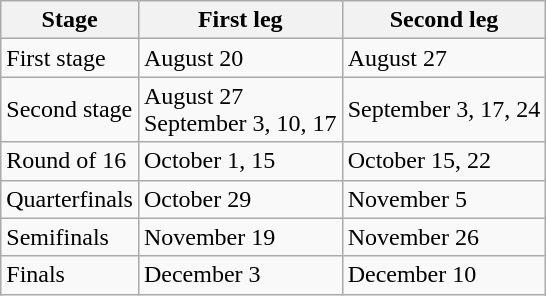<table class="wikitable">
<tr>
<th>Stage</th>
<th>First leg</th>
<th>Second leg</th>
</tr>
<tr>
<td>First stage</td>
<td>August 20</td>
<td>August 27</td>
</tr>
<tr>
<td>Second stage</td>
<td>August 27<br>September 3, 10, 17</td>
<td>September 3, 17, 24</td>
</tr>
<tr>
<td>Round of 16</td>
<td>October 1, 15</td>
<td>October 15, 22</td>
</tr>
<tr>
<td>Quarterfinals</td>
<td>October 29</td>
<td>November 5</td>
</tr>
<tr>
<td>Semifinals</td>
<td>November 19</td>
<td>November 26</td>
</tr>
<tr>
<td>Finals</td>
<td>December 3</td>
<td>December 10</td>
</tr>
</table>
